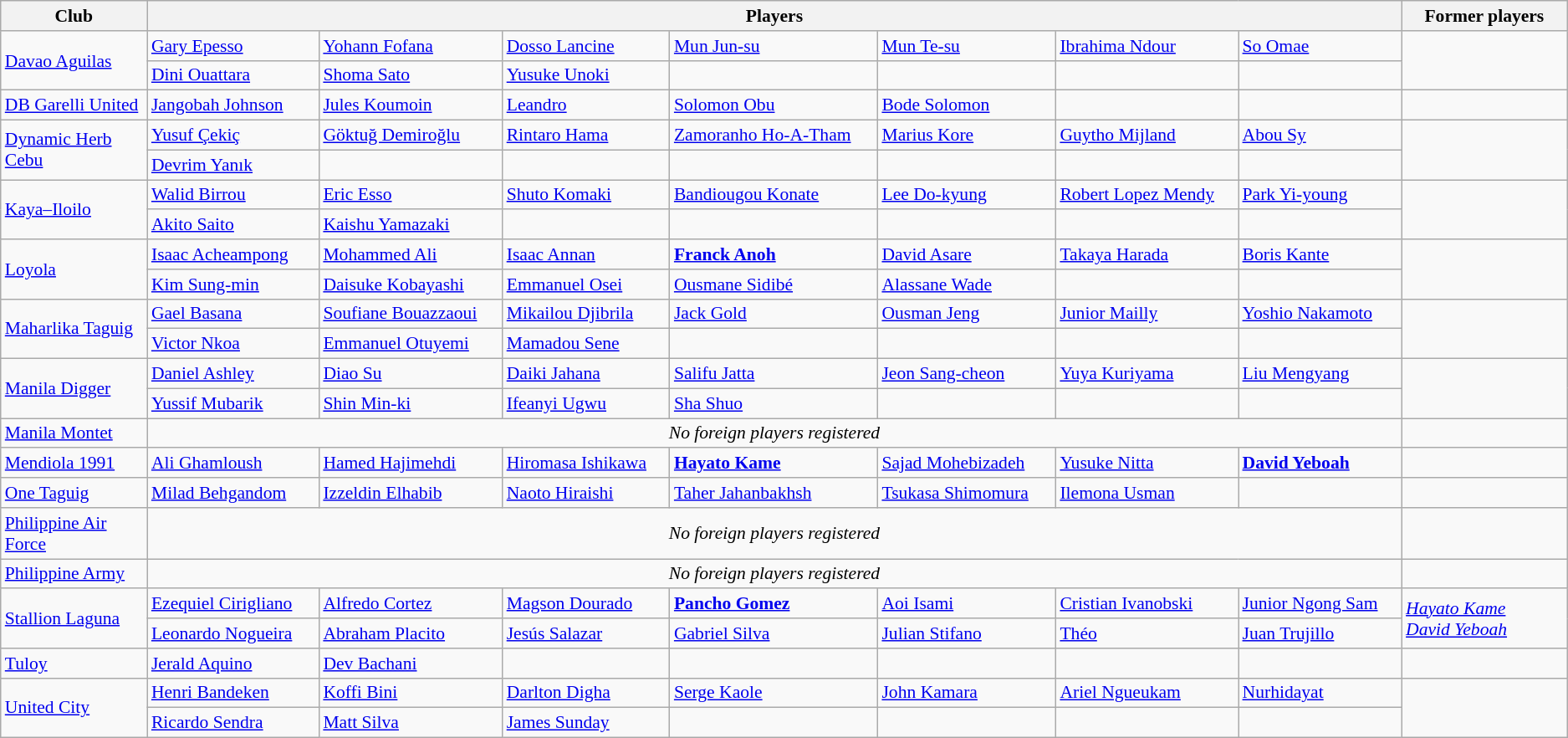<table class="wikitable" style="font-size:90%;">
<tr>
<th style="width:110px;">Club</th>
<th colspan="7" style="width:1100px;">Players</th>
<th style="width:125px;">Former players</th>
</tr>
<tr>
<td rowspan="2"><a href='#'>Davao Aguilas</a></td>
<td> <a href='#'>Gary Epesso</a></td>
<td> <a href='#'>Yohann Fofana</a></td>
<td> <a href='#'>Dosso Lancine</a></td>
<td> <a href='#'>Mun Jun-su</a></td>
<td> <a href='#'>Mun Te-su</a></td>
<td> <a href='#'>Ibrahima Ndour</a></td>
<td> <a href='#'>So Omae</a></td>
<td rowspan="2"></td>
</tr>
<tr>
<td> <a href='#'>Dini Ouattara</a></td>
<td> <a href='#'>Shoma Sato</a></td>
<td> <a href='#'>Yusuke Unoki</a></td>
<td></td>
<td></td>
<td></td>
<td></td>
</tr>
<tr>
<td><a href='#'>DB Garelli United</a></td>
<td> <a href='#'>Jangobah Johnson</a></td>
<td> <a href='#'>Jules Koumoin</a></td>
<td> <a href='#'>Leandro</a></td>
<td> <a href='#'>Solomon Obu</a></td>
<td> <a href='#'>Bode Solomon</a></td>
<td></td>
<td></td>
<td></td>
</tr>
<tr>
<td rowspan="2"><a href='#'>Dynamic Herb Cebu</a></td>
<td> <a href='#'>Yusuf Çekiç</a></td>
<td> <a href='#'>Göktuğ Demiroğlu</a></td>
<td> <a href='#'>Rintaro Hama</a></td>
<td> <a href='#'>Zamoranho Ho-A-Tham</a></td>
<td> <a href='#'>Marius Kore</a></td>
<td> <a href='#'>Guytho Mijland</a></td>
<td> <a href='#'>Abou Sy</a></td>
<td rowspan="2"></td>
</tr>
<tr>
<td> <a href='#'>Devrim Yanık</a></td>
<td></td>
<td></td>
<td></td>
<td></td>
<td></td>
<td></td>
</tr>
<tr>
<td rowspan="2"><a href='#'>Kaya–Iloilo</a></td>
<td> <a href='#'>Walid Birrou</a></td>
<td> <a href='#'>Eric Esso</a></td>
<td> <a href='#'>Shuto Komaki</a></td>
<td> <a href='#'>Bandiougou Konate</a></td>
<td> <a href='#'>Lee Do-kyung</a></td>
<td> <a href='#'>Robert Lopez Mendy</a></td>
<td> <a href='#'>Park Yi-young</a></td>
<td rowspan="2"></td>
</tr>
<tr>
<td> <a href='#'>Akito Saito</a></td>
<td> <a href='#'>Kaishu Yamazaki</a></td>
<td></td>
<td></td>
<td></td>
<td></td>
<td></td>
</tr>
<tr>
<td rowspan="2"><a href='#'>Loyola</a></td>
<td> <a href='#'>Isaac Acheampong</a></td>
<td> <a href='#'>Mohammed Ali</a></td>
<td> <a href='#'>Isaac Annan</a></td>
<td> <strong><a href='#'>Franck Anoh</a></strong></td>
<td> <a href='#'>David Asare</a></td>
<td> <a href='#'>Takaya Harada</a></td>
<td> <a href='#'>Boris Kante</a></td>
<td rowspan="2"></td>
</tr>
<tr>
<td> <a href='#'>Kim Sung-min</a></td>
<td> <a href='#'>Daisuke Kobayashi</a></td>
<td> <a href='#'>Emmanuel Osei</a></td>
<td> <a href='#'>Ousmane Sidibé</a></td>
<td> <a href='#'>Alassane Wade</a></td>
<td></td>
<td></td>
</tr>
<tr>
<td rowspan="2"><a href='#'>Maharlika Taguig</a></td>
<td> <a href='#'>Gael Basana</a></td>
<td> <a href='#'>Soufiane Bouazzaoui</a></td>
<td> <a href='#'>Mikailou Djibrila</a></td>
<td> <a href='#'>Jack Gold</a></td>
<td> <a href='#'>Ousman Jeng</a></td>
<td> <a href='#'>Junior Mailly</a></td>
<td> <a href='#'>Yoshio Nakamoto</a></td>
<td rowspan="2"></td>
</tr>
<tr>
<td> <a href='#'>Victor Nkoa</a></td>
<td> <a href='#'>Emmanuel Otuyemi</a></td>
<td> <a href='#'>Mamadou Sene</a></td>
<td></td>
<td></td>
<td></td>
<td></td>
</tr>
<tr>
<td rowspan="2"><a href='#'>Manila Digger</a></td>
<td> <a href='#'>Daniel Ashley</a></td>
<td> <a href='#'>Diao Su</a></td>
<td> <a href='#'>Daiki Jahana</a></td>
<td> <a href='#'>Salifu Jatta</a></td>
<td> <a href='#'>Jeon Sang-cheon</a></td>
<td> <a href='#'>Yuya Kuriyama</a></td>
<td> <a href='#'>Liu Mengyang</a></td>
<td rowspan="2"></td>
</tr>
<tr>
<td> <a href='#'>Yussif Mubarik</a></td>
<td> <a href='#'>Shin Min-ki</a></td>
<td> <a href='#'>Ifeanyi Ugwu</a></td>
<td> <a href='#'>Sha Shuo</a></td>
<td></td>
<td></td>
<td></td>
</tr>
<tr>
<td><a href='#'>Manila Montet</a></td>
<td colspan=7 align=center><em>No foreign players registered</em></td>
<td></td>
</tr>
<tr>
<td><a href='#'>Mendiola 1991</a></td>
<td> <a href='#'>Ali Ghamloush</a></td>
<td> <a href='#'>Hamed Hajimehdi</a></td>
<td> <a href='#'>Hiromasa Ishikawa</a></td>
<td> <strong><a href='#'>Hayato Kame</a></strong></td>
<td> <a href='#'>Sajad Mohebizadeh</a></td>
<td> <a href='#'>Yusuke Nitta</a></td>
<td> <strong><a href='#'>David Yeboah</a></strong></td>
<td></td>
</tr>
<tr>
<td><a href='#'>One Taguig</a></td>
<td> <a href='#'>Milad Behgandom</a></td>
<td> <a href='#'>Izzeldin Elhabib</a></td>
<td> <a href='#'>Naoto Hiraishi</a></td>
<td> <a href='#'>Taher Jahanbakhsh</a></td>
<td> <a href='#'>Tsukasa Shimomura</a></td>
<td> <a href='#'>Ilemona Usman</a></td>
<td></td>
<td></td>
</tr>
<tr>
<td><a href='#'>Philippine Air Force</a></td>
<td colspan=7 align=center><em>No foreign players registered</em></td>
<td></td>
</tr>
<tr>
<td><a href='#'>Philippine Army</a></td>
<td colspan=7 align=center><em>No foreign players registered</em></td>
<td></td>
</tr>
<tr>
<td rowspan="2"><a href='#'>Stallion Laguna</a></td>
<td> <a href='#'>Ezequiel Cirigliano</a></td>
<td> <a href='#'>Alfredo Cortez</a></td>
<td> <a href='#'>Magson Dourado</a></td>
<td> <strong><a href='#'>Pancho Gomez</a></strong></td>
<td> <a href='#'>Aoi Isami</a></td>
<td> <a href='#'>Cristian Ivanobski</a></td>
<td> <a href='#'>Junior Ngong Sam</a></td>
<td rowspan="2"> <em><a href='#'>Hayato Kame</a></em><br> <em><a href='#'>David Yeboah</a></em></td>
</tr>
<tr>
<td> <a href='#'>Leonardo Nogueira</a></td>
<td> <a href='#'>Abraham Placito</a></td>
<td> <a href='#'>Jesús Salazar</a></td>
<td> <a href='#'>Gabriel Silva</a></td>
<td> <a href='#'>Julian Stifano</a></td>
<td> <a href='#'>Théo</a></td>
<td> <a href='#'>Juan Trujillo</a></td>
</tr>
<tr>
<td><a href='#'>Tuloy</a></td>
<td> <a href='#'>Jerald Aquino</a></td>
<td> <a href='#'>Dev Bachani</a></td>
<td></td>
<td></td>
<td></td>
<td></td>
<td></td>
<td></td>
</tr>
<tr>
<td rowspan="2"><a href='#'>United City</a></td>
<td> <a href='#'>Henri Bandeken</a></td>
<td> <a href='#'>Koffi Bini</a></td>
<td> <a href='#'>Darlton Digha</a></td>
<td> <a href='#'>Serge Kaole</a></td>
<td> <a href='#'>John Kamara</a></td>
<td> <a href='#'>Ariel Ngueukam</a></td>
<td> <a href='#'>Nurhidayat</a></td>
<td rowspan="2"></td>
</tr>
<tr>
<td> <a href='#'>Ricardo Sendra</a></td>
<td> <a href='#'>Matt Silva</a></td>
<td> <a href='#'>James Sunday</a></td>
<td></td>
<td></td>
<td></td>
<td></td>
</tr>
</table>
